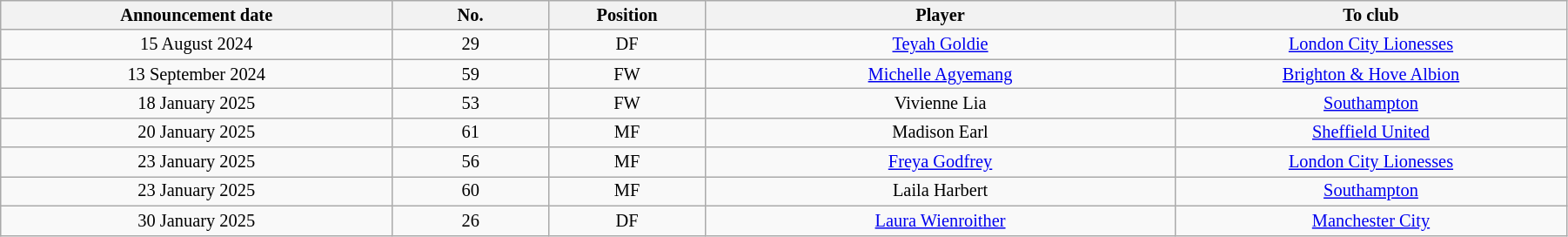<table class="wikitable sortable" style="width:95%; text-align:center; font-size:85%; text-align:centre;">
<tr>
<th width="25%">Announcement date</th>
<th width="10%">No.</th>
<th width="10%">Position</th>
<th>Player</th>
<th width="25%">To club</th>
</tr>
<tr>
<td>15 August 2024</td>
<td>29</td>
<td>DF</td>
<td> <a href='#'>Teyah Goldie</a></td>
<td> <a href='#'>London City Lionesses</a></td>
</tr>
<tr>
<td>13 September 2024</td>
<td>59</td>
<td>FW</td>
<td> <a href='#'>Michelle Agyemang</a></td>
<td> <a href='#'>Brighton & Hove Albion</a></td>
</tr>
<tr>
<td>18 January 2025</td>
<td>53</td>
<td>FW</td>
<td> Vivienne Lia</td>
<td> <a href='#'>Southampton</a></td>
</tr>
<tr>
<td>20 January 2025</td>
<td>61</td>
<td>MF</td>
<td> Madison Earl</td>
<td> <a href='#'>Sheffield United</a></td>
</tr>
<tr>
<td>23 January 2025</td>
<td>56</td>
<td>MF</td>
<td> <a href='#'>Freya Godfrey</a></td>
<td> <a href='#'>London City Lionesses</a></td>
</tr>
<tr>
<td>23 January 2025</td>
<td>60</td>
<td>MF</td>
<td> Laila Harbert</td>
<td> <a href='#'>Southampton</a></td>
</tr>
<tr>
<td>30 January 2025</td>
<td>26</td>
<td>DF</td>
<td> <a href='#'>Laura Wienroither</a></td>
<td> <a href='#'>Manchester City</a></td>
</tr>
</table>
